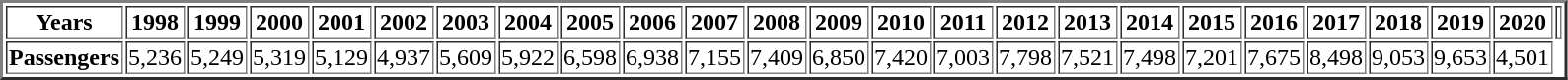<table border="2">
<tr>
<th>Years</th>
<th>1998</th>
<th>1999</th>
<th>2000</th>
<th>2001</th>
<th>2002</th>
<th>2003</th>
<th>2004</th>
<th>2005</th>
<th>2006</th>
<th>2007</th>
<th>2008</th>
<th>2009</th>
<th>2010</th>
<th>2011</th>
<th>2012</th>
<th>2013</th>
<th>2014</th>
<th>2015</th>
<th>2016</th>
<th>2017</th>
<th>2018</th>
<th>2019</th>
<th>2020</th>
<th></th>
</tr>
<tr>
<th>Passengers</th>
<td>5,236</td>
<td>5,249</td>
<td>5,319</td>
<td>5,129</td>
<td>4,937</td>
<td>5,609</td>
<td>5,922</td>
<td>6,598</td>
<td>6,938</td>
<td>7,155</td>
<td>7,409</td>
<td>6,850</td>
<td>7,420</td>
<td>7,003</td>
<td>7,798</td>
<td>7,521</td>
<td>7,498</td>
<td>7,201</td>
<td>7,675</td>
<td>8,498</td>
<td>9,053</td>
<td>9,653</td>
<td>4,501</td>
</tr>
</table>
